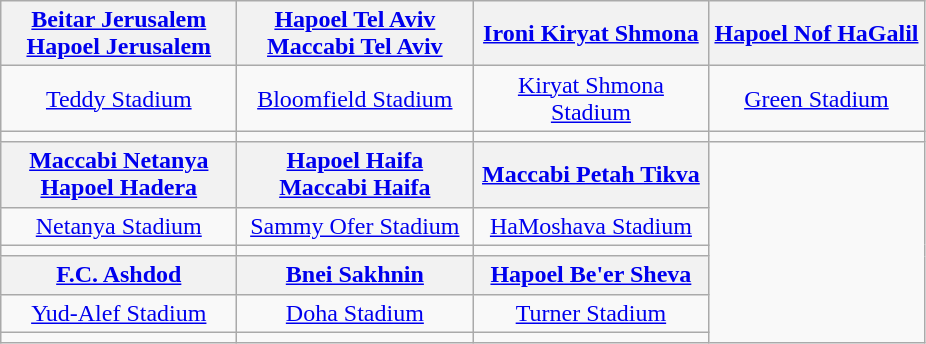<table class="wikitable" style="text-align:center">
<tr>
<th><a href='#'>Beitar Jerusalem</a><br> <a href='#'>Hapoel Jerusalem</a></th>
<th><a href='#'>Hapoel Tel Aviv</a><br> <a href='#'>Maccabi Tel Aviv</a></th>
<th><a href='#'>Ironi Kiryat Shmona</a></th>
<th><a href='#'>Hapoel Nof HaGalil</a></th>
</tr>
<tr>
<td width=150><a href='#'>Teddy Stadium</a><br></td>
<td width=150><a href='#'>Bloomfield Stadium</a><br></td>
<td><a href='#'>Kiryat Shmona Stadium</a></td>
<td><a href='#'>Green Stadium</a></td>
</tr>
<tr>
<td></td>
<td></td>
<td></td>
<td></td>
</tr>
<tr>
<th><a href='#'>Maccabi Netanya</a><br> <a href='#'>Hapoel Hadera</a></th>
<th><a href='#'>Hapoel Haifa</a><br> <a href='#'>Maccabi Haifa</a></th>
<th><a href='#'>Maccabi Petah Tikva</a></th>
</tr>
<tr>
<td width=150><a href='#'>Netanya Stadium</a><br></td>
<td width=150><a href='#'>Sammy Ofer Stadium</a><br></td>
<td width=150><a href='#'>HaMoshava Stadium</a></td>
</tr>
<tr>
<td></td>
<td></td>
<td></td>
</tr>
<tr>
<th><a href='#'>F.C. Ashdod</a></th>
<th><a href='#'>Bnei Sakhnin</a></th>
<th><a href='#'>Hapoel Be'er Sheva</a></th>
</tr>
<tr>
<td width=150><a href='#'>Yud-Alef Stadium</a></td>
<td width=150><a href='#'>Doha Stadium</a></td>
<td width=150><a href='#'>Turner Stadium</a></td>
</tr>
<tr>
<td></td>
<td></td>
<td></td>
</tr>
</table>
